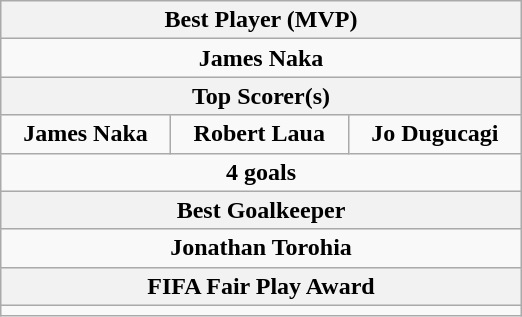<table class="wikitable" style="margin:auto">
<tr>
<th width=80% colspan="3">Best Player (MVP)</th>
</tr>
<tr>
<td align="center" colspan="3"> <strong>James Naka</strong></td>
</tr>
<tr>
<th colspan="3">Top Scorer(s)</th>
</tr>
<tr>
<td align="center" colspan="1"> <strong>James Naka</strong></td>
<td align="center" colspan="1"> <strong>Robert Laua</strong></td>
<td align="center" colspan="1"> <strong>Jo Dugucagi</strong></td>
</tr>
<tr>
<td align="center" colspan="3"><strong>4 goals</strong></td>
</tr>
<tr>
<th colspan="3">Best Goalkeeper</th>
</tr>
<tr>
<td colspan="3" align="center"> <strong>Jonathan Torohia</strong></td>
</tr>
<tr>
<th colspan="3">FIFA Fair Play Award</th>
</tr>
<tr>
<td colspan="3" align="center"><strong> </strong></td>
</tr>
</table>
